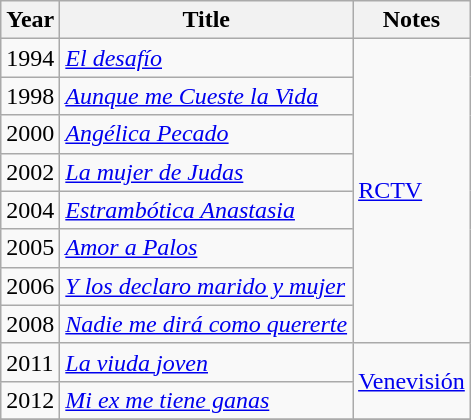<table class="wikitable">
<tr>
<th>Year</th>
<th>Title</th>
<th>Notes</th>
</tr>
<tr>
<td>1994</td>
<td><em><a href='#'>El desafío</a></em></td>
<td rowspan=8><a href='#'>RCTV</a></td>
</tr>
<tr>
<td>1998</td>
<td><em><a href='#'>Aunque me Cueste la Vida</a></em></td>
</tr>
<tr>
<td>2000</td>
<td><em><a href='#'>Angélica Pecado</a></em></td>
</tr>
<tr>
<td>2002</td>
<td><em><a href='#'>La mujer de Judas</a></em></td>
</tr>
<tr>
<td>2004</td>
<td><em><a href='#'>Estrambótica Anastasia</a></em></td>
</tr>
<tr>
<td>2005</td>
<td><em><a href='#'>Amor a Palos</a></em></td>
</tr>
<tr>
<td>2006</td>
<td><em><a href='#'>Y los declaro marido y mujer</a></em></td>
</tr>
<tr>
<td>2008</td>
<td><em><a href='#'>Nadie me dirá como quererte</a></em></td>
</tr>
<tr>
<td>2011</td>
<td><em><a href='#'>La viuda joven</a></em></td>
<td rowspan=2><a href='#'>Venevisión</a></td>
</tr>
<tr>
<td>2012</td>
<td><em><a href='#'>Mi ex me tiene ganas</a></em></td>
</tr>
<tr>
</tr>
</table>
